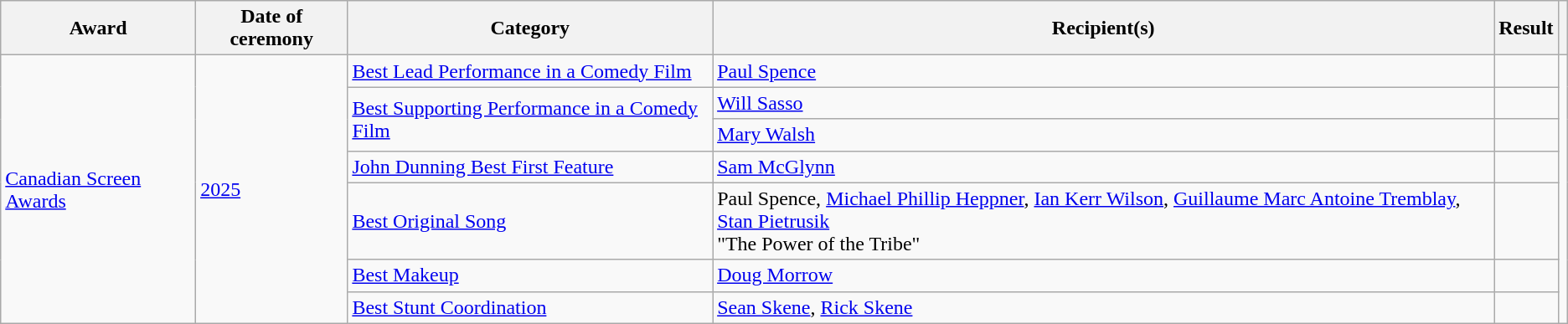<table class="wikitable sortable plainrowheaders">
<tr>
<th scope="col">Award</th>
<th scope="col">Date of ceremony</th>
<th scope="col">Category</th>
<th scope="col">Recipient(s)</th>
<th scope="col">Result</th>
<th scope="col" class="unsortable"></th>
</tr>
<tr>
<td rowspan=7><a href='#'>Canadian Screen Awards</a></td>
<td rowspan=7><a href='#'>2025</a></td>
<td><a href='#'>Best Lead Performance in a Comedy Film</a></td>
<td><a href='#'>Paul Spence</a></td>
<td></td>
<td rowspan=7></td>
</tr>
<tr>
<td rowspan=2><a href='#'>Best Supporting Performance in a Comedy Film</a></td>
<td><a href='#'>Will Sasso</a></td>
<td></td>
</tr>
<tr>
<td><a href='#'>Mary Walsh</a></td>
<td></td>
</tr>
<tr>
<td><a href='#'>John Dunning Best First Feature</a></td>
<td><a href='#'>Sam McGlynn</a></td>
<td></td>
</tr>
<tr>
<td><a href='#'>Best Original Song</a></td>
<td>Paul Spence, <a href='#'>Michael Phillip Heppner</a>, <a href='#'>Ian Kerr Wilson</a>, <a href='#'>Guillaume Marc Antoine Tremblay</a>, <a href='#'>Stan Pietrusik</a><br>"The Power of the Tribe"</td>
<td></td>
</tr>
<tr>
<td><a href='#'>Best Makeup</a></td>
<td><a href='#'>Doug Morrow</a></td>
<td></td>
</tr>
<tr>
<td><a href='#'>Best Stunt Coordination</a></td>
<td><a href='#'>Sean Skene</a>, <a href='#'>Rick Skene</a></td>
<td></td>
</tr>
</table>
